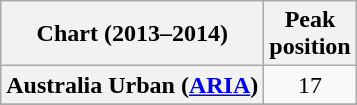<table class="wikitable sortable plainrowheaders" style="text-align:center">
<tr>
<th>Chart (2013–2014)</th>
<th>Peak<br>position</th>
</tr>
<tr>
<th scope="row">Australia Urban (<a href='#'>ARIA</a>)</th>
<td>17</td>
</tr>
<tr>
</tr>
<tr>
</tr>
<tr>
</tr>
<tr>
</tr>
<tr>
</tr>
<tr>
</tr>
<tr>
</tr>
<tr>
</tr>
<tr>
</tr>
</table>
